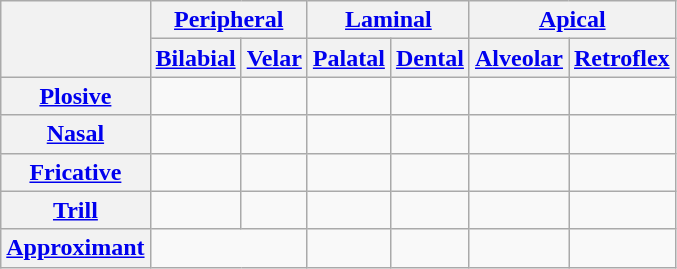<table class="wikitable" style="text-align:center;">
<tr>
<th rowspan=2></th>
<th colspan=2><a href='#'>Peripheral</a></th>
<th colspan=2><a href='#'>Laminal</a></th>
<th colspan=2><a href='#'>Apical</a></th>
</tr>
<tr>
<th><a href='#'>Bilabial</a></th>
<th><a href='#'>Velar</a></th>
<th><a href='#'>Palatal</a></th>
<th><a href='#'>Dental</a></th>
<th><a href='#'>Alveolar</a></th>
<th><a href='#'>Retroflex</a></th>
</tr>
<tr>
<th><a href='#'>Plosive</a></th>
<td></td>
<td></td>
<td></td>
<td></td>
<td></td>
<td></td>
</tr>
<tr>
<th><a href='#'>Nasal</a></th>
<td></td>
<td></td>
<td></td>
<td></td>
<td></td>
<td></td>
</tr>
<tr>
<th><a href='#'>Fricative</a></th>
<td></td>
<td></td>
<td></td>
<td></td>
<td></td>
<td></td>
</tr>
<tr>
<th><a href='#'>Trill</a></th>
<td></td>
<td></td>
<td></td>
<td></td>
<td></td>
<td></td>
</tr>
<tr>
<th><a href='#'>Approximant</a></th>
<td colspan=2></td>
<td></td>
<td></td>
<td></td>
<td></td>
</tr>
</table>
